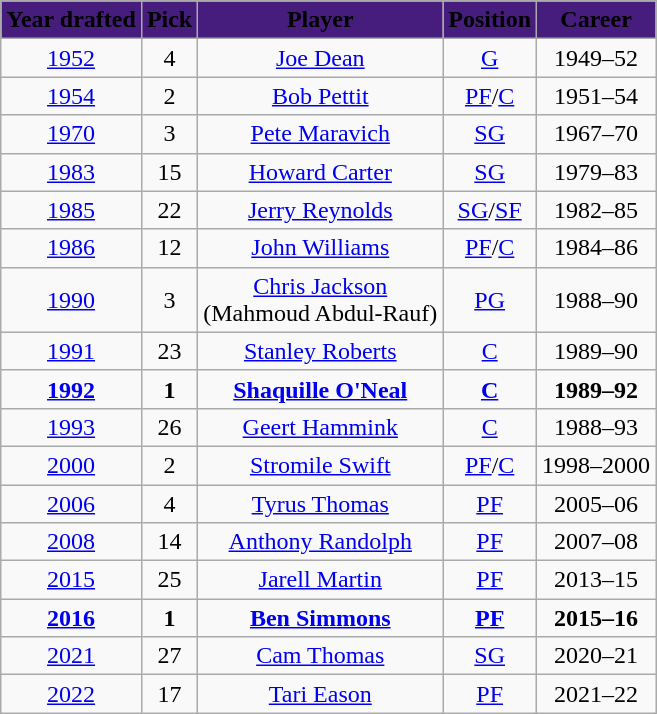<table class="wikitable">
<tr style="text-align:center;">
<th style="background:#461D7C;" align="center"><span>Year drafted</span></th>
<th style="background:#461D7C;" align="center"><span>Pick</span></th>
<th style="background:#461D7C;" align="center"><span>Player</span></th>
<th style="background:#461D7C;" align="center"><span>Position</span></th>
<th style="background:#461D7C;" align="center"><span>Career</span></th>
</tr>
<tr style="text-align:center;">
<td><a href='#'>1952</a></td>
<td>4</td>
<td><a href='#'>Joe Dean</a></td>
<td><a href='#'>G</a></td>
<td>1949–52</td>
</tr>
<tr style="text-align:center;">
<td><a href='#'>1954</a></td>
<td>2</td>
<td><a href='#'>Bob Pettit</a></td>
<td><a href='#'>PF</a>/<a href='#'>C</a></td>
<td>1951–54</td>
</tr>
<tr style="text-align:center;">
<td><a href='#'>1970</a></td>
<td>3</td>
<td><a href='#'>Pete Maravich</a></td>
<td><a href='#'>SG</a></td>
<td>1967–70</td>
</tr>
<tr style="text-align:center;">
<td><a href='#'>1983</a></td>
<td>15</td>
<td><a href='#'>Howard Carter</a></td>
<td><a href='#'>SG</a></td>
<td>1979–83</td>
</tr>
<tr style="text-align:center;">
<td><a href='#'>1985</a></td>
<td>22</td>
<td><a href='#'>Jerry Reynolds</a></td>
<td><a href='#'>SG</a>/<a href='#'>SF</a></td>
<td>1982–85</td>
</tr>
<tr style="text-align:center;">
<td><a href='#'>1986</a></td>
<td>12</td>
<td><a href='#'>John Williams</a></td>
<td><a href='#'>PF</a>/<a href='#'>C</a></td>
<td>1984–86</td>
</tr>
<tr style="text-align:center;">
<td><a href='#'>1990</a></td>
<td>3</td>
<td><a href='#'>Chris Jackson</a><br>(Mahmoud Abdul-Rauf)</td>
<td><a href='#'>PG</a></td>
<td>1988–90</td>
</tr>
<tr style="text-align:center;">
<td><a href='#'>1991</a></td>
<td>23</td>
<td><a href='#'>Stanley Roberts</a></td>
<td><a href='#'>C</a></td>
<td>1989–90</td>
</tr>
<tr style="text-align:center;">
<td><strong><a href='#'>1992</a></strong></td>
<td><strong>1</strong></td>
<td><strong><a href='#'>Shaquille O'Neal</a></strong></td>
<td><strong><a href='#'>C</a></strong></td>
<td><strong>1989–92</strong></td>
</tr>
<tr style="text-align:center;">
<td><a href='#'>1993</a></td>
<td>26</td>
<td><a href='#'>Geert Hammink</a></td>
<td><a href='#'>C</a></td>
<td>1988–93</td>
</tr>
<tr style="text-align:center;">
<td><a href='#'>2000</a></td>
<td>2</td>
<td><a href='#'>Stromile Swift</a></td>
<td><a href='#'>PF</a>/<a href='#'>C</a></td>
<td>1998–2000</td>
</tr>
<tr style="text-align:center;">
<td><a href='#'>2006</a></td>
<td>4</td>
<td><a href='#'>Tyrus Thomas</a></td>
<td><a href='#'>PF</a></td>
<td>2005–06</td>
</tr>
<tr style="text-align:center;">
<td><a href='#'>2008</a></td>
<td>14</td>
<td><a href='#'>Anthony Randolph</a></td>
<td><a href='#'>PF</a></td>
<td>2007–08</td>
</tr>
<tr style="text-align:center;">
<td><a href='#'>2015</a></td>
<td>25</td>
<td><a href='#'>Jarell Martin</a></td>
<td><a href='#'>PF</a></td>
<td>2013–15</td>
</tr>
<tr style="text-align:center;">
<td><strong><a href='#'>2016</a></strong></td>
<td><strong>1</strong></td>
<td><strong><a href='#'>Ben Simmons</a></strong></td>
<td><strong><a href='#'>PF</a></strong></td>
<td><strong>2015–16</strong></td>
</tr>
<tr style="text-align:center;">
<td><a href='#'>2021</a></td>
<td>27</td>
<td><a href='#'>Cam Thomas</a></td>
<td><a href='#'>SG</a></td>
<td>2020–21</td>
</tr>
<tr style="text-align:center;">
<td><a href='#'>2022</a></td>
<td>17</td>
<td><a href='#'>Tari Eason</a></td>
<td><a href='#'>PF</a></td>
<td>2021–22</td>
</tr>
</table>
